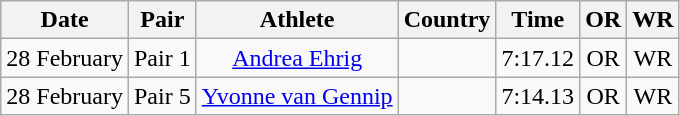<table class="wikitable" style="text-align:center">
<tr>
<th>Date</th>
<th>Pair</th>
<th>Athlete</th>
<th>Country</th>
<th>Time</th>
<th>OR</th>
<th>WR</th>
</tr>
<tr>
<td>28 February</td>
<td>Pair 1</td>
<td><a href='#'>Andrea Ehrig</a></td>
<td></td>
<td>7:17.12</td>
<td>OR</td>
<td>WR</td>
</tr>
<tr>
<td>28 February</td>
<td>Pair 5</td>
<td><a href='#'>Yvonne van Gennip</a></td>
<td></td>
<td>7:14.13</td>
<td>OR</td>
<td>WR</td>
</tr>
</table>
